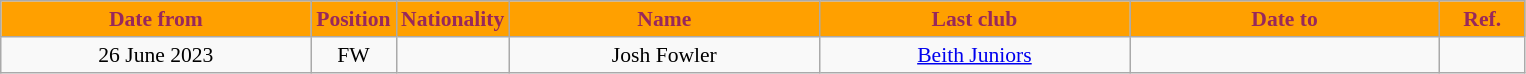<table class="wikitable"  style="text-align:center; font-size:90%; ">
<tr>
<th style="background:#ffa000; color:#98285c; width:200px;">Date from</th>
<th style="background:#ffa000; color:#98285c; width:50px;">Position</th>
<th style="background:#ffa000; color:#98285c; width:50px;">Nationality</th>
<th style="background:#ffa000; color:#98285c; width:200px;">Name</th>
<th style="background:#ffa000; color:#98285c; width:200px;">Last club</th>
<th style="background:#ffa000; color:#98285c; width:200px;">Date to</th>
<th style="background:#ffa000; color:#98285c; width:50px;">Ref.</th>
</tr>
<tr>
<td>26 June 2023</td>
<td>FW</td>
<td></td>
<td>Josh Fowler</td>
<td><a href='#'>Beith Juniors</a></td>
<td></td>
<td></td>
</tr>
</table>
